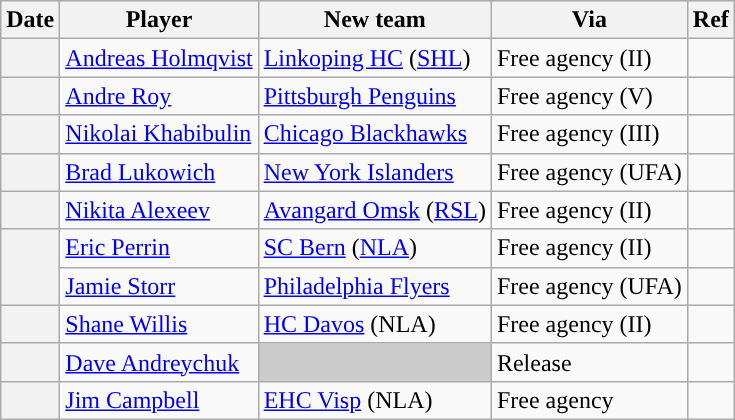<table class="wikitable plainrowheaders">
<tr style="background:#ddd; text-align:center;">
<th>Date</th>
<th>Player</th>
<th>New team</th>
<th>Via</th>
<th>Ref</th>
</tr>
<tr>
<th scope="row"></th>
<td><a href='#'>Andreas Holmqvist</a></td>
<td><a href='#'>Linkoping HC</a> (<a href='#'>SHL</a>)</td>
<td>Free agency (II)</td>
<td></td>
</tr>
<tr>
<th scope="row"></th>
<td><a href='#'>Andre Roy</a></td>
<td><a href='#'>Pittsburgh Penguins</a></td>
<td>Free agency (V)</td>
<td></td>
</tr>
<tr>
<th scope="row"></th>
<td><a href='#'>Nikolai Khabibulin</a></td>
<td><a href='#'>Chicago Blackhawks</a></td>
<td>Free agency (III)</td>
<td></td>
</tr>
<tr>
<th scope="row"></th>
<td><a href='#'>Brad Lukowich</a></td>
<td><a href='#'>New York Islanders</a></td>
<td>Free agency (UFA)</td>
<td></td>
</tr>
<tr>
<th scope="row"></th>
<td><a href='#'>Nikita Alexeev</a></td>
<td><a href='#'>Avangard Omsk</a> (<a href='#'>RSL</a>)</td>
<td>Free agency (II)</td>
<td></td>
</tr>
<tr>
<th scope="row" rowspan=2></th>
<td><a href='#'>Eric Perrin</a></td>
<td><a href='#'>SC Bern</a> (<a href='#'>NLA</a>)</td>
<td>Free agency (II)</td>
<td></td>
</tr>
<tr>
<td><a href='#'>Jamie Storr</a></td>
<td><a href='#'>Philadelphia Flyers</a></td>
<td>Free agency (UFA)</td>
<td></td>
</tr>
<tr>
<th scope="row"></th>
<td><a href='#'>Shane Willis</a></td>
<td><a href='#'>HC Davos</a> (NLA)</td>
<td>Free agency (II)</td>
<td></td>
</tr>
<tr>
<th scope="row"></th>
<td><a href='#'>Dave Andreychuk</a></td>
<td style="background:#ccc"></td>
<td>Release</td>
<td></td>
</tr>
<tr>
<th scope="row"></th>
<td><a href='#'>Jim Campbell</a></td>
<td><a href='#'>EHC Visp</a> (NLA)</td>
<td>Free agency</td>
<td></td>
</tr>
</table>
